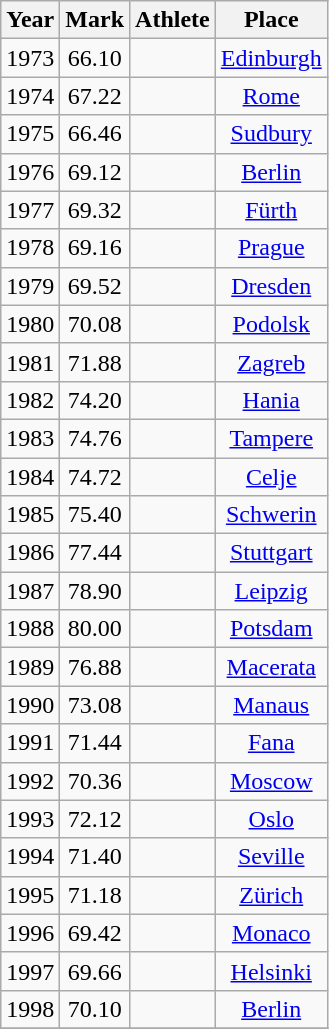<table class="wikitable sortable" style="text-align:center;">
<tr>
<th>Year</th>
<th>Mark</th>
<th>Athlete</th>
<th>Place</th>
</tr>
<tr>
<td>1973</td>
<td>66.10</td>
<td align=left></td>
<td><a href='#'>Edinburgh</a></td>
</tr>
<tr>
<td>1974</td>
<td>67.22</td>
<td align=left></td>
<td><a href='#'>Rome</a></td>
</tr>
<tr>
<td>1975</td>
<td>66.46</td>
<td align=left></td>
<td><a href='#'>Sudbury</a></td>
</tr>
<tr>
<td>1976</td>
<td>69.12</td>
<td align=left></td>
<td><a href='#'>Berlin</a></td>
</tr>
<tr>
<td>1977</td>
<td>69.32</td>
<td align=left></td>
<td><a href='#'>Fürth</a></td>
</tr>
<tr>
<td>1978</td>
<td>69.16</td>
<td align=left></td>
<td><a href='#'>Prague</a></td>
</tr>
<tr>
<td>1979</td>
<td>69.52</td>
<td align=left></td>
<td><a href='#'>Dresden</a></td>
</tr>
<tr>
<td>1980</td>
<td>70.08</td>
<td align=left></td>
<td><a href='#'>Podolsk</a></td>
</tr>
<tr>
<td>1981</td>
<td>71.88</td>
<td align=left></td>
<td><a href='#'>Zagreb</a></td>
</tr>
<tr>
<td>1982</td>
<td>74.20</td>
<td align=left></td>
<td><a href='#'>Hania</a></td>
</tr>
<tr>
<td>1983</td>
<td>74.76</td>
<td align=left></td>
<td><a href='#'>Tampere</a></td>
</tr>
<tr>
<td>1984</td>
<td>74.72</td>
<td align=left></td>
<td><a href='#'>Celje</a></td>
</tr>
<tr>
<td>1985</td>
<td>75.40</td>
<td align=left></td>
<td><a href='#'>Schwerin</a></td>
</tr>
<tr>
<td>1986</td>
<td>77.44</td>
<td align=left></td>
<td><a href='#'>Stuttgart</a></td>
</tr>
<tr>
<td>1987</td>
<td>78.90</td>
<td align=left></td>
<td><a href='#'>Leipzig</a></td>
</tr>
<tr>
<td>1988</td>
<td>80.00</td>
<td align=left></td>
<td><a href='#'>Potsdam</a></td>
</tr>
<tr>
<td>1989</td>
<td>76.88</td>
<td align=left></td>
<td><a href='#'>Macerata</a></td>
</tr>
<tr>
<td>1990</td>
<td>73.08</td>
<td align=left></td>
<td><a href='#'>Manaus</a></td>
</tr>
<tr>
<td>1991</td>
<td>71.44</td>
<td align=left></td>
<td><a href='#'>Fana</a></td>
</tr>
<tr>
<td>1992</td>
<td>70.36</td>
<td align=left></td>
<td><a href='#'>Moscow</a></td>
</tr>
<tr>
<td>1993</td>
<td>72.12</td>
<td align=left></td>
<td><a href='#'>Oslo</a></td>
</tr>
<tr>
<td>1994</td>
<td>71.40</td>
<td align=left></td>
<td><a href='#'>Seville</a></td>
</tr>
<tr>
<td>1995</td>
<td>71.18</td>
<td align=left></td>
<td><a href='#'>Zürich</a></td>
</tr>
<tr>
<td>1996</td>
<td>69.42</td>
<td align=left></td>
<td><a href='#'>Monaco</a></td>
</tr>
<tr>
<td>1997</td>
<td>69.66</td>
<td align=left></td>
<td><a href='#'>Helsinki</a></td>
</tr>
<tr>
<td>1998</td>
<td>70.10</td>
<td align=left></td>
<td><a href='#'>Berlin</a></td>
</tr>
<tr>
</tr>
</table>
